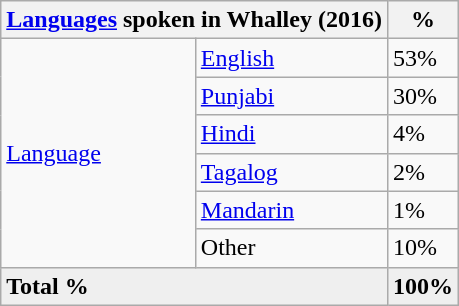<table class="wikitable">
<tr>
<th colspan=2><a href='#'>Languages</a> spoken in Whalley (2016)<br></th>
<th>%</th>
</tr>
<tr>
<td rowspan=6><a href='#'>Language</a></td>
<td><a href='#'>English</a></td>
<td>53%</td>
</tr>
<tr>
<td><a href='#'>Punjabi</a></td>
<td>30%</td>
</tr>
<tr>
<td><a href='#'>Hindi</a></td>
<td>4%</td>
</tr>
<tr>
<td><a href='#'>Tagalog</a></td>
<td>2%</td>
</tr>
<tr>
<td><a href='#'>Mandarin</a></td>
<td>1%</td>
</tr>
<tr>
<td>Other</td>
<td>10%</td>
</tr>
<tr style="background:#efefef; font-weight:bold">
<td colspan=2>Total %</td>
<td>100%</td>
</tr>
</table>
